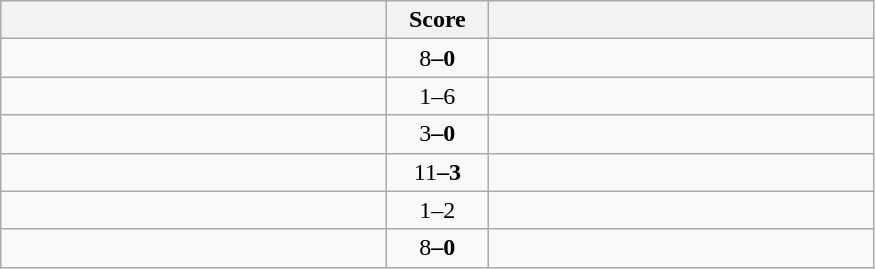<table class="wikitable" style="text-align: center;">
<tr>
<th width=250></th>
<th width=60>Score</th>
<th width=250></th>
</tr>
<tr>
<td align=left><strong></td>
<td></strong>8<strong>–0</td>
<td align=left></td>
</tr>
<tr>
<td align=left></td>
<td>1–</strong>6<strong></td>
<td align=left></strong><strong></td>
</tr>
<tr>
<td align=left></strong><strong></td>
<td></strong>3<strong>–0</td>
<td align=left></td>
</tr>
<tr>
<td align=left></strong><strong></td>
<td></strong>11<strong>–3</td>
<td align=left></td>
</tr>
<tr>
<td align=left></td>
<td>1–</strong>2<strong></td>
<td align=left></strong><strong></td>
</tr>
<tr>
<td align=left></strong><strong></td>
<td></strong>8<strong>–0</td>
<td align=left></td>
</tr>
</table>
